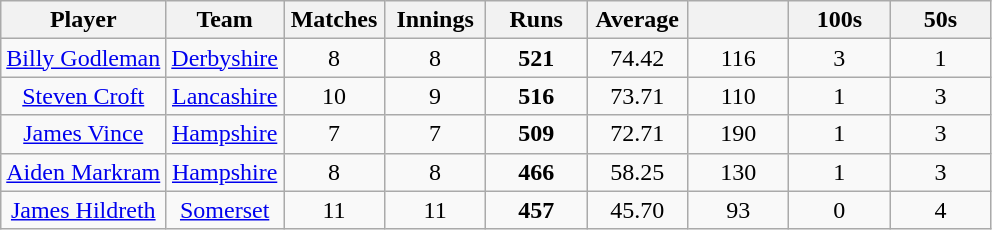<table class="wikitable" style="text-align:center">
<tr>
<th>Player</th>
<th>Team</th>
<th width=60>Matches</th>
<th width=60>Innings</th>
<th width=60>Runs</th>
<th width=60>Average</th>
<th width=60></th>
<th width=60>100s</th>
<th width=60>50s</th>
</tr>
<tr>
<td><a href='#'>Billy Godleman</a></td>
<td><a href='#'>Derbyshire</a></td>
<td>8</td>
<td>8</td>
<td><strong>521</strong></td>
<td>74.42</td>
<td>116</td>
<td>3</td>
<td>1</td>
</tr>
<tr>
<td><a href='#'>Steven Croft</a></td>
<td><a href='#'>Lancashire</a></td>
<td>10</td>
<td>9</td>
<td><strong>516</strong></td>
<td>73.71</td>
<td>110</td>
<td>1</td>
<td>3</td>
</tr>
<tr>
<td><a href='#'>James Vince</a></td>
<td><a href='#'>Hampshire</a></td>
<td>7</td>
<td>7</td>
<td><strong>509</strong></td>
<td>72.71</td>
<td>190</td>
<td>1</td>
<td>3</td>
</tr>
<tr>
<td><a href='#'>Aiden Markram</a></td>
<td><a href='#'>Hampshire</a></td>
<td>8</td>
<td>8</td>
<td><strong>466</strong></td>
<td>58.25</td>
<td>130</td>
<td>1</td>
<td>3</td>
</tr>
<tr>
<td><a href='#'>James Hildreth</a></td>
<td><a href='#'>Somerset</a></td>
<td>11</td>
<td>11</td>
<td><strong>457</strong></td>
<td>45.70</td>
<td>93</td>
<td>0</td>
<td>4</td>
</tr>
</table>
